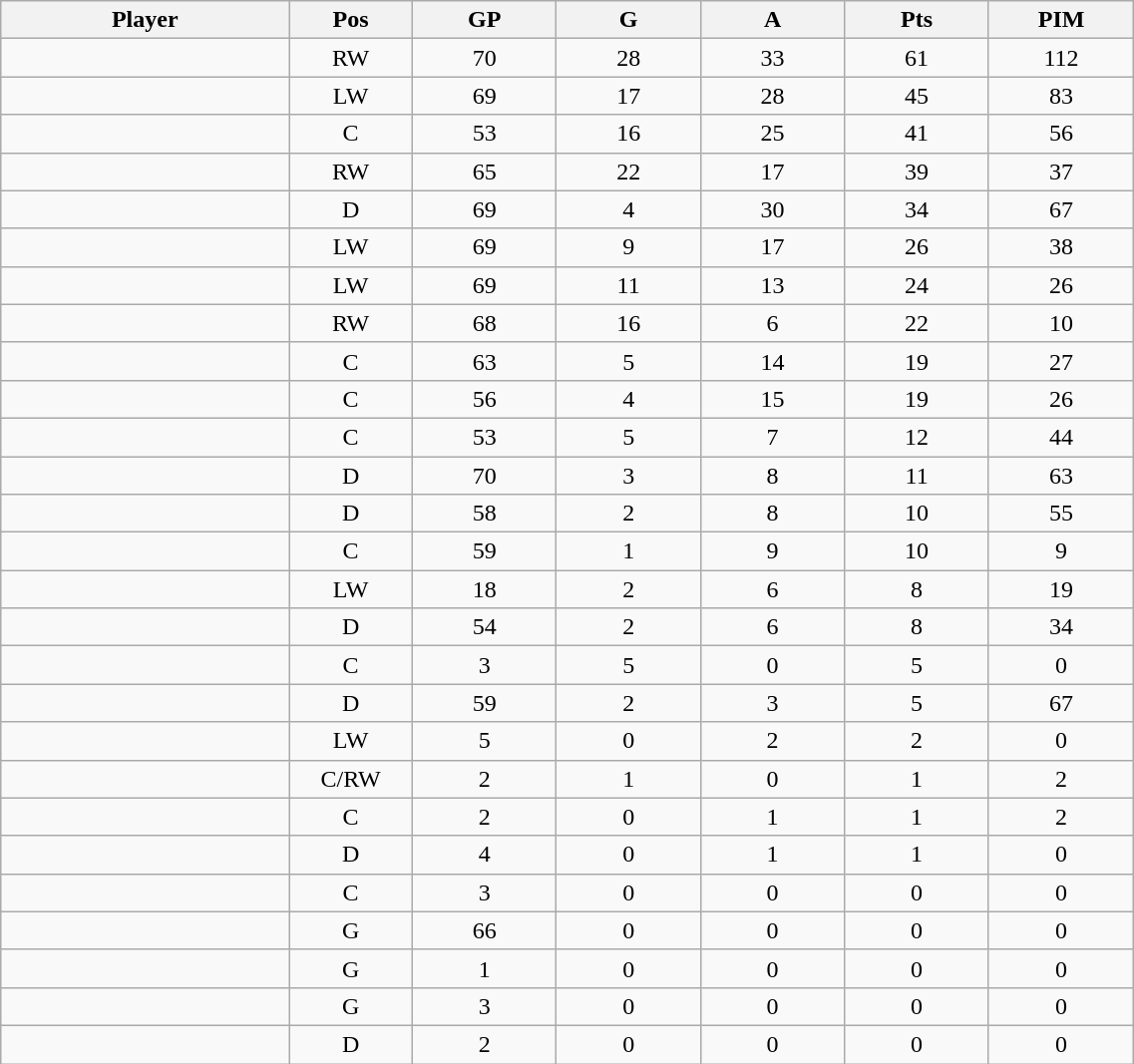<table class="wikitable sortable" width="60%">
<tr ALIGN="center">
<th bgcolor="#DDDDFF" width="10%">Player</th>
<th bgcolor="#DDDDFF" width="3%" title="Position">Pos</th>
<th bgcolor="#DDDDFF" width="5%" title="Games played">GP</th>
<th bgcolor="#DDDDFF" width="5%" title="Goals">G</th>
<th bgcolor="#DDDDFF" width="5%" title="Assists">A</th>
<th bgcolor="#DDDDFF" width="5%" title="Points">Pts</th>
<th bgcolor="#DDDDFF" width="5%" title="Penalties in Minutes">PIM</th>
</tr>
<tr align="center">
<td align="right"></td>
<td>RW</td>
<td>70</td>
<td>28</td>
<td>33</td>
<td>61</td>
<td>112</td>
</tr>
<tr align="center">
<td align="right"></td>
<td>LW</td>
<td>69</td>
<td>17</td>
<td>28</td>
<td>45</td>
<td>83</td>
</tr>
<tr align="center">
<td align="right"></td>
<td>C</td>
<td>53</td>
<td>16</td>
<td>25</td>
<td>41</td>
<td>56</td>
</tr>
<tr align="center">
<td align="right"></td>
<td>RW</td>
<td>65</td>
<td>22</td>
<td>17</td>
<td>39</td>
<td>37</td>
</tr>
<tr align="center">
<td align="right"></td>
<td>D</td>
<td>69</td>
<td>4</td>
<td>30</td>
<td>34</td>
<td>67</td>
</tr>
<tr align="center">
<td align="right"></td>
<td>LW</td>
<td>69</td>
<td>9</td>
<td>17</td>
<td>26</td>
<td>38</td>
</tr>
<tr align="center">
<td align="right"></td>
<td>LW</td>
<td>69</td>
<td>11</td>
<td>13</td>
<td>24</td>
<td>26</td>
</tr>
<tr align="center">
<td align="right"></td>
<td>RW</td>
<td>68</td>
<td>16</td>
<td>6</td>
<td>22</td>
<td>10</td>
</tr>
<tr align="center">
<td align="right"></td>
<td>C</td>
<td>63</td>
<td>5</td>
<td>14</td>
<td>19</td>
<td>27</td>
</tr>
<tr align="center">
<td align="right"></td>
<td>C</td>
<td>56</td>
<td>4</td>
<td>15</td>
<td>19</td>
<td>26</td>
</tr>
<tr align="center">
<td align="right"></td>
<td>C</td>
<td>53</td>
<td>5</td>
<td>7</td>
<td>12</td>
<td>44</td>
</tr>
<tr align="center">
<td align="right"></td>
<td>D</td>
<td>70</td>
<td>3</td>
<td>8</td>
<td>11</td>
<td>63</td>
</tr>
<tr align="center">
<td align="right"></td>
<td>D</td>
<td>58</td>
<td>2</td>
<td>8</td>
<td>10</td>
<td>55</td>
</tr>
<tr align="center">
<td align="right"></td>
<td>C</td>
<td>59</td>
<td>1</td>
<td>9</td>
<td>10</td>
<td>9</td>
</tr>
<tr align="center">
<td align="right"></td>
<td>LW</td>
<td>18</td>
<td>2</td>
<td>6</td>
<td>8</td>
<td>19</td>
</tr>
<tr align="center">
<td align="right"></td>
<td>D</td>
<td>54</td>
<td>2</td>
<td>6</td>
<td>8</td>
<td>34</td>
</tr>
<tr align="center">
<td align="right"></td>
<td>C</td>
<td>3</td>
<td>5</td>
<td>0</td>
<td>5</td>
<td>0</td>
</tr>
<tr align="center">
<td align="right"></td>
<td>D</td>
<td>59</td>
<td>2</td>
<td>3</td>
<td>5</td>
<td>67</td>
</tr>
<tr align="center">
<td align="right"></td>
<td>LW</td>
<td>5</td>
<td>0</td>
<td>2</td>
<td>2</td>
<td>0</td>
</tr>
<tr align="center">
<td align="right"></td>
<td>C/RW</td>
<td>2</td>
<td>1</td>
<td>0</td>
<td>1</td>
<td>2</td>
</tr>
<tr align="center">
<td align="right"></td>
<td>C</td>
<td>2</td>
<td>0</td>
<td>1</td>
<td>1</td>
<td>2</td>
</tr>
<tr align="center">
<td align="right"></td>
<td>D</td>
<td>4</td>
<td>0</td>
<td>1</td>
<td>1</td>
<td>0</td>
</tr>
<tr align="center">
<td align="right"></td>
<td>C</td>
<td>3</td>
<td>0</td>
<td>0</td>
<td>0</td>
<td>0</td>
</tr>
<tr align="center">
<td align="right"></td>
<td>G</td>
<td>66</td>
<td>0</td>
<td>0</td>
<td>0</td>
<td>0</td>
</tr>
<tr align="center">
<td align="right"></td>
<td>G</td>
<td>1</td>
<td>0</td>
<td>0</td>
<td>0</td>
<td>0</td>
</tr>
<tr align="center">
<td align="right"></td>
<td>G</td>
<td>3</td>
<td>0</td>
<td>0</td>
<td>0</td>
<td>0</td>
</tr>
<tr align="center">
<td align="right"></td>
<td>D</td>
<td>2</td>
<td>0</td>
<td>0</td>
<td>0</td>
<td>0</td>
</tr>
</table>
